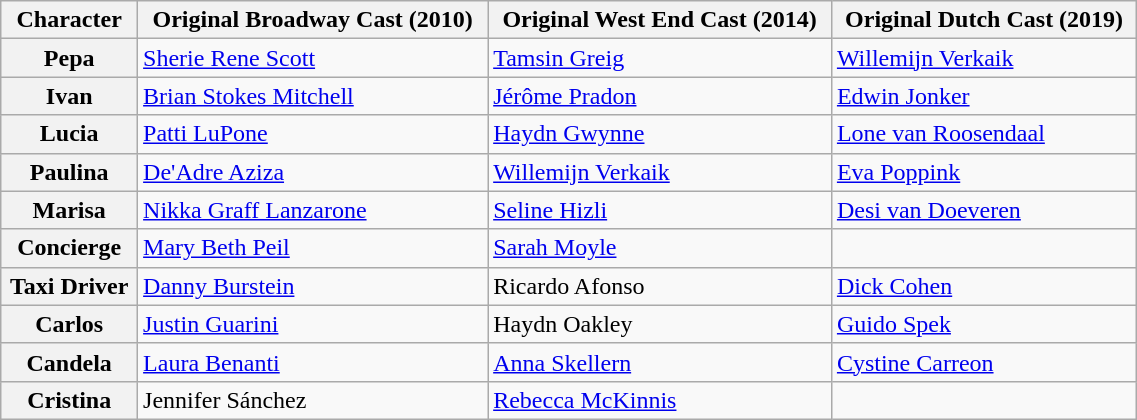<table class="wikitable" width="60%">
<tr>
<th>Character</th>
<th>Original Broadway Cast (2010)</th>
<th>Original West End Cast (2014)</th>
<th>Original Dutch Cast (2019)</th>
</tr>
<tr>
<th>Pepa</th>
<td><a href='#'>Sherie Rene Scott</a></td>
<td><a href='#'>Tamsin Greig</a></td>
<td><a href='#'>Willemijn Verkaik</a></td>
</tr>
<tr>
<th>Ivan</th>
<td><a href='#'>Brian Stokes Mitchell</a></td>
<td><a href='#'>Jérôme Pradon</a></td>
<td><a href='#'>Edwin Jonker</a></td>
</tr>
<tr>
<th>Lucia</th>
<td><a href='#'>Patti LuPone</a></td>
<td><a href='#'>Haydn Gwynne</a></td>
<td><a href='#'>Lone van Roosendaal</a></td>
</tr>
<tr>
<th>Paulina</th>
<td><a href='#'>De'Adre Aziza</a></td>
<td><a href='#'>Willemijn Verkaik</a></td>
<td><a href='#'>Eva Poppink</a></td>
</tr>
<tr>
<th>Marisa</th>
<td><a href='#'>Nikka Graff Lanzarone</a></td>
<td><a href='#'>Seline Hizli</a></td>
<td><a href='#'>Desi van Doeveren</a></td>
</tr>
<tr>
<th>Concierge</th>
<td><a href='#'>Mary Beth Peil</a></td>
<td><a href='#'>Sarah Moyle</a></td>
</tr>
<tr>
<th>Taxi Driver</th>
<td><a href='#'>Danny Burstein</a></td>
<td>Ricardo Afonso</td>
<td><a href='#'>Dick Cohen</a></td>
</tr>
<tr>
<th>Carlos</th>
<td><a href='#'>Justin Guarini</a></td>
<td>Haydn Oakley</td>
<td><a href='#'>Guido Spek</a></td>
</tr>
<tr>
<th>Candela</th>
<td><a href='#'>Laura Benanti</a></td>
<td><a href='#'>Anna Skellern</a></td>
<td><a href='#'>Cystine Carreon</a></td>
</tr>
<tr>
<th>Cristina</th>
<td>Jennifer Sánchez</td>
<td><a href='#'>Rebecca McKinnis</a></td>
<td></td>
</tr>
</table>
